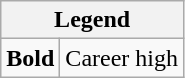<table class="wikitable mw-collapsible mw-collapsed">
<tr>
<th colspan="2">Legend</th>
</tr>
<tr>
<td><strong>Bold</strong></td>
<td>Career high</td>
</tr>
</table>
